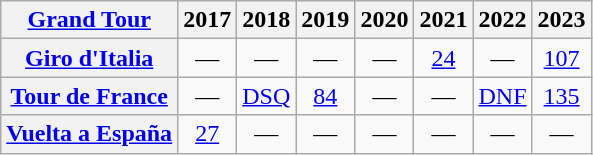<table class="wikitable plainrowheaders">
<tr>
<th scope="col"><a href='#'>Grand Tour</a></th>
<th scope="col">2017</th>
<th scope="col">2018</th>
<th scope="col">2019</th>
<th scope="col">2020</th>
<th scope="col">2021</th>
<th scope="col">2022</th>
<th scope="col">2023</th>
</tr>
<tr style="text-align:center;">
<th scope="row"> <a href='#'>Giro d'Italia</a></th>
<td>—</td>
<td>—</td>
<td>—</td>
<td>—</td>
<td><a href='#'>24</a></td>
<td>—</td>
<td><a href='#'>107</a></td>
</tr>
<tr style="text-align:center;">
<th scope="row"> <a href='#'>Tour de France</a></th>
<td>—</td>
<td><a href='#'>DSQ</a></td>
<td><a href='#'>84</a></td>
<td>—</td>
<td>—</td>
<td><a href='#'>DNF</a></td>
<td><a href='#'>135</a></td>
</tr>
<tr style="text-align:center;">
<th scope="row"> <a href='#'>Vuelta a España</a></th>
<td><a href='#'>27</a></td>
<td>—</td>
<td>—</td>
<td>—</td>
<td>—</td>
<td>—</td>
<td>—</td>
</tr>
</table>
